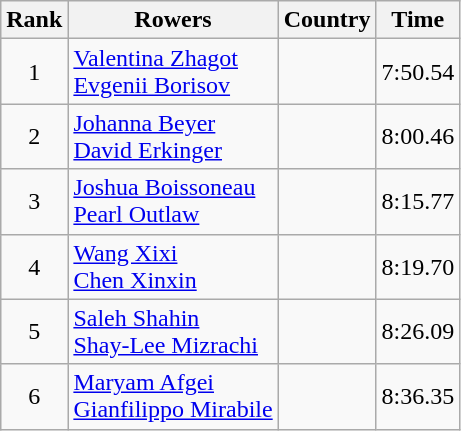<table class="wikitable" style="text-align:center">
<tr>
<th>Rank</th>
<th>Rowers</th>
<th>Country</th>
<th>Time</th>
</tr>
<tr>
<td>1</td>
<td align="left"><a href='#'>Valentina Zhagot</a><br><a href='#'>Evgenii Borisov</a></td>
<td align="left"></td>
<td>7:50.54</td>
</tr>
<tr>
<td>2</td>
<td align="left"><a href='#'>Johanna Beyer</a><br><a href='#'>David Erkinger</a></td>
<td align="left"></td>
<td>8:00.46</td>
</tr>
<tr>
<td>3</td>
<td align="left"><a href='#'>Joshua Boissoneau</a><br><a href='#'>Pearl Outlaw</a></td>
<td align="left"></td>
<td>8:15.77</td>
</tr>
<tr>
<td>4</td>
<td align="left"><a href='#'>Wang Xixi</a><br><a href='#'>Chen Xinxin</a></td>
<td align="left"></td>
<td>8:19.70</td>
</tr>
<tr>
<td>5</td>
<td align="left"><a href='#'>Saleh Shahin</a><br><a href='#'>Shay-Lee Mizrachi</a></td>
<td align="left"></td>
<td>8:26.09</td>
</tr>
<tr>
<td>6</td>
<td align="left"><a href='#'>Maryam Afgei</a><br><a href='#'>Gianfilippo Mirabile</a></td>
<td align="left"></td>
<td>8:36.35</td>
</tr>
</table>
